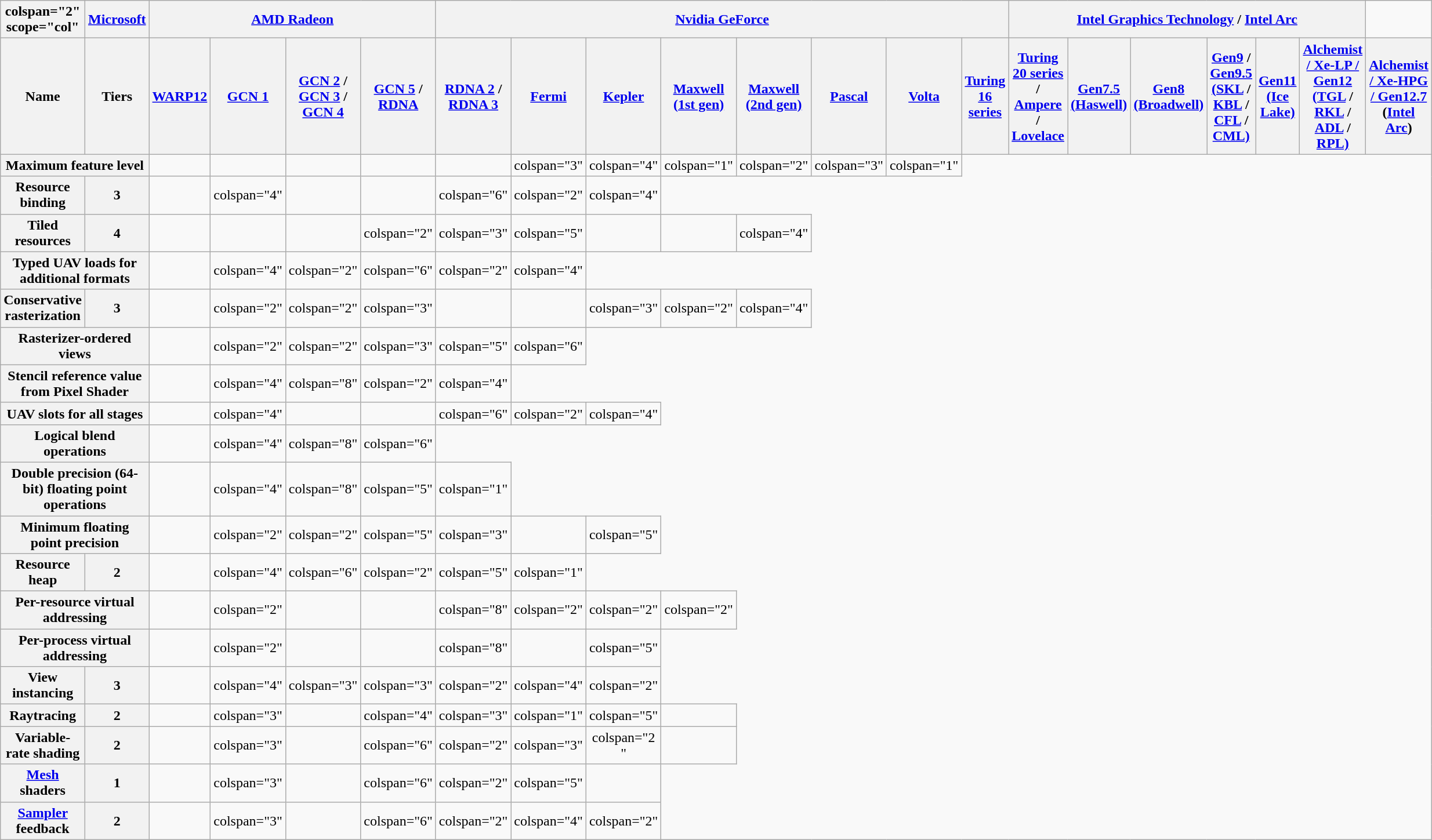<table class="wikitable plainrowheaders"  style="text-align: center;">
<tr>
<th>colspan="2" scope="col" </th>
<th scope="col"><a href='#'>Microsoft</a></th>
<th colspan="4" scope="col"><a href='#'>AMD Radeon</a></th>
<th colspan="8" scope="col"><a href='#'>Nvidia GeForce</a></th>
<th colspan="6" scope="col"><a href='#'>Intel Graphics Technology</a> / <a href='#'>Intel Arc</a></th>
</tr>
<tr>
<th scope="col">Name</th>
<th scope="col">Tiers</th>
<th scope="col"><a href='#'>WARP12</a></th>
<th scope="col"><a href='#'>GCN 1</a></th>
<th scope="col"><a href='#'>GCN 2</a> / <a href='#'>GCN 3</a> / <a href='#'>GCN 4</a></th>
<th scope="col"><a href='#'>GCN 5</a> / <a href='#'>RDNA</a></th>
<th scope="col"><a href='#'>RDNA 2</a> / <a href='#'>RDNA 3</a></th>
<th scope="col"><a href='#'>Fermi</a></th>
<th scope="col"><a href='#'>Kepler</a></th>
<th scope="col"><a href='#'>Maxwell <br> (1st gen)</a></th>
<th scope="col"><a href='#'>Maxwell <br> (2nd gen)</a></th>
<th scope="col"><a href='#'>Pascal</a></th>
<th scope="col"><a href='#'>Volta</a></th>
<th scope="col"><a href='#'>Turing</a> <a href='#'>16 series</a></th>
<th scope="col"><a href='#'>Turing</a> <a href='#'>20 series</a> / <a href='#'>Ampere</a> / <a href='#'>Lovelace</a></th>
<th scope="col"><a href='#'>Gen7.5</a><br><a href='#'>(Haswell)</a></th>
<th scope="col"><a href='#'>Gen8</a><br><a href='#'>(Broadwell)</a></th>
<th scope="col"><a href='#'>Gen9</a> / <a href='#'>Gen9.5</a><br><a href='#'>(SKL</a> / <a href='#'>KBL</a> / <a href='#'>CFL</a> / <a href='#'>CML)</a></th>
<th scope="col"><a href='#'>Gen11</a><br><a href='#'>(Ice Lake)</a></th>
<th scope="col"><a href='#'>Alchemist / Xe-LP / Gen12</a><br><a href='#'>(TGL</a> / <a href='#'>RKL</a> / <a href='#'>ADL</a> / <a href='#'>RPL)</a></th>
<th scope="col"><a href='#'>Alchemist / Xe-HPG / Gen12.7</a><br>(<a href='#'>Intel Arc</a>)</th>
</tr>
<tr>
<th colspan="2" scope="row">Maximum feature level</th>
<td></td>
<td></td>
<td></td>
<td></td>
<td></td>
<td>colspan="3" </td>
<td>colspan="4" </td>
<td>colspan="1" </td>
<td>colspan="2" </td>
<td>colspan="3" </td>
<td>colspan="1" </td>
</tr>
<tr>
<th scope="row">Resource binding</th>
<th>3</th>
<td></td>
<td>colspan="4" </td>
<td></td>
<td></td>
<td>colspan="6" </td>
<td>colspan="2" </td>
<td>colspan="4" </td>
</tr>
<tr>
<th scope="row">Tiled resources</th>
<th>4</th>
<td></td>
<td></td>
<td></td>
<td>colspan="2" </td>
<td>colspan="3" </td>
<td>colspan="5" </td>
<td></td>
<td></td>
<td>colspan="4" </td>
</tr>
<tr>
<th colspan="2" scope="row">Typed UAV loads for additional formats</th>
<td></td>
<td>colspan="4" </td>
<td>colspan="2" </td>
<td>colspan="6" </td>
<td>colspan="2" </td>
<td>colspan="4" </td>
</tr>
<tr>
<th scope="row">Conservative rasterization</th>
<th>3</th>
<td></td>
<td>colspan="2" </td>
<td>colspan="2" </td>
<td>colspan="3" </td>
<td></td>
<td></td>
<td>colspan="3" </td>
<td>colspan="2" </td>
<td>colspan="4" </td>
</tr>
<tr>
<th colspan="2" scope="row">Rasterizer-ordered views</th>
<td></td>
<td>colspan="2" </td>
<td>colspan="2" </td>
<td>colspan="3" </td>
<td>colspan="5" </td>
<td>colspan="6" </td>
</tr>
<tr>
<th colspan="2" scope="row">Stencil reference value from Pixel Shader</th>
<td></td>
<td>colspan="4" </td>
<td>colspan="8" </td>
<td>colspan="2" </td>
<td>colspan="4" </td>
</tr>
<tr>
<th colspan="2" scope="row">UAV slots for all stages</th>
<td></td>
<td>colspan="4" </td>
<td></td>
<td></td>
<td>colspan="6" </td>
<td>colspan="2" </td>
<td>colspan="4" </td>
</tr>
<tr>
<th colspan="2" scope="row">Logical blend operations</th>
<td></td>
<td>colspan="4" </td>
<td>colspan="8" </td>
<td>colspan="6" </td>
</tr>
<tr>
<th colspan="2" scope="row">Double precision (64-bit) floating point operations</th>
<td></td>
<td>colspan="4" </td>
<td>colspan="8" </td>
<td>colspan="5" </td>
<td>colspan="1" </td>
</tr>
<tr>
<th colspan="2" scope="row">Minimum floating point precision</th>
<td></td>
<td>colspan="2" </td>
<td>colspan="2" </td>
<td>colspan="5" </td>
<td>colspan="3" </td>
<td></td>
<td>colspan="5" </td>
</tr>
<tr>
<th scope="row">Resource heap</th>
<th>2</th>
<td></td>
<td>colspan="4" </td>
<td>colspan="6" </td>
<td>colspan="2" </td>
<td>colspan="5" </td>
<td>colspan="1" </td>
</tr>
<tr>
<th colspan="2" scope="row">Per-resource virtual addressing</th>
<td></td>
<td>colspan="2" </td>
<td></td>
<td></td>
<td>colspan="8" </td>
<td>colspan="2" </td>
<td>colspan="2" </td>
<td>colspan="2" </td>
</tr>
<tr>
<th colspan="2" scope="row">Per-process virtual addressing</th>
<td></td>
<td>colspan="2" </td>
<td></td>
<td></td>
<td>colspan="8" </td>
<td></td>
<td>colspan="5" </td>
</tr>
<tr>
<th scope="row">View instancing</th>
<th>3</th>
<td></td>
<td>colspan="4" </td>
<td>colspan="3" </td>
<td>colspan="3" </td>
<td>colspan="2" </td>
<td>colspan="4" </td>
<td>colspan="2" </td>
</tr>
<tr>
<th scope="row">Raytracing</th>
<th>2</th>
<td></td>
<td>colspan="3" </td>
<td></td>
<td>colspan="4" </td>
<td>colspan="3" </td>
<td>colspan="1" </td>
<td>colspan="5" </td>
<td></td>
</tr>
<tr>
<th scope="row">Variable-rate shading</th>
<th>2</th>
<td></td>
<td>colspan="3" </td>
<td></td>
<td>colspan="6" </td>
<td>colspan="2" </td>
<td>colspan="3" </td>
<td>colspan="2 "</td>
<td></td>
</tr>
<tr>
<th scope="row"><a href='#'>Mesh</a> shaders</th>
<th>1</th>
<td></td>
<td>colspan="3" </td>
<td></td>
<td>colspan="6" </td>
<td>colspan="2" </td>
<td>colspan="5" </td>
<td></td>
</tr>
<tr>
<th scope="row"><a href='#'>Sampler</a> feedback</th>
<th>2</th>
<td></td>
<td>colspan="3" </td>
<td></td>
<td>colspan="6" </td>
<td>colspan="2" </td>
<td>colspan="4" </td>
<td>colspan="2" </td>
</tr>
</table>
